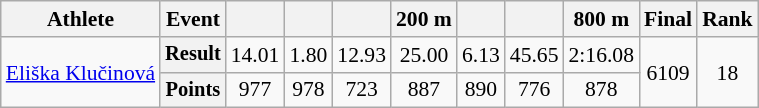<table class="wikitable" style="font-size:90%">
<tr>
<th>Athlete</th>
<th>Event</th>
<th></th>
<th></th>
<th></th>
<th>200 m</th>
<th></th>
<th></th>
<th>800 m</th>
<th>Final</th>
<th>Rank</th>
</tr>
<tr align=center>
<td rowspan=2 align=left><a href='#'>Eliška Klučinová</a></td>
<th style="font-size:95%">Result</th>
<td>14.01</td>
<td>1.80</td>
<td>12.93</td>
<td>25.00</td>
<td>6.13</td>
<td>45.65</td>
<td>2:16.08</td>
<td rowspan=2>6109</td>
<td rowspan=2>18</td>
</tr>
<tr align=center>
<th style="font-size:95%">Points</th>
<td>977</td>
<td>978</td>
<td>723</td>
<td>887</td>
<td>890</td>
<td>776</td>
<td>878</td>
</tr>
</table>
